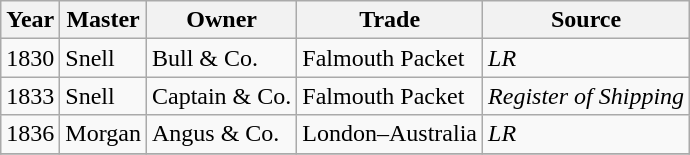<table class="sortable wikitable">
<tr>
<th>Year</th>
<th>Master</th>
<th>Owner</th>
<th>Trade</th>
<th>Source</th>
</tr>
<tr>
<td>1830</td>
<td>Snell</td>
<td>Bull & Co.</td>
<td>Falmouth Packet</td>
<td><em>LR</em></td>
</tr>
<tr>
<td>1833</td>
<td>Snell</td>
<td>Captain & Co.</td>
<td>Falmouth Packet</td>
<td><em>Register of Shipping</em></td>
</tr>
<tr>
<td>1836</td>
<td>Morgan</td>
<td>Angus & Co.</td>
<td>London–Australia</td>
<td><em>LR</em></td>
</tr>
<tr>
</tr>
</table>
